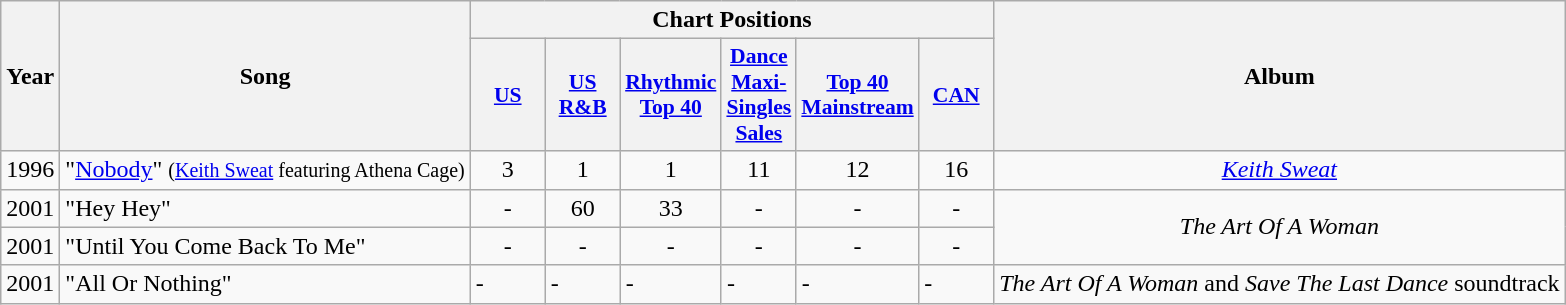<table class="wikitable">
<tr>
<th rowspan="2">Year</th>
<th rowspan="2">Song</th>
<th colspan="6" style="text-align:center;">Chart Positions</th>
<th rowspan="2">Album</th>
</tr>
<tr>
<th style="text-align:center; width:3em; font-size:90%;"><a href='#'>US</a></th>
<th style="text-align:center; width:3em; font-size:90%;"><a href='#'>US<br>R&B</a></th>
<th style="text-align:center; width:3em; font-size:90%;"><a href='#'>Rhythmic<br>Top 40</a></th>
<th style="text-align:center; width:3em; font-size:90%;"><a href='#'>Dance Maxi-<br>Singles Sales</a></th>
<th style="text-align:center; width:3em; font-size:90%;"><a href='#'>Top 40<br>Mainstream</a></th>
<th style="text-align:center; width:3em; font-size:90%;"><a href='#'>CAN</a></th>
</tr>
<tr>
<td>1996</td>
<td>"<a href='#'>Nobody</a>" <small>(<a href='#'>Keith Sweat</a> featuring Athena Cage)</small></td>
<td style="text-align:center;">3</td>
<td style="text-align:center;">1</td>
<td style="text-align:center;">1</td>
<td style="text-align:center;">11</td>
<td style="text-align:center;">12</td>
<td style="text-align:center;">16</td>
<td style="text-align:center;"><em><a href='#'>Keith Sweat</a></em></td>
</tr>
<tr>
<td>2001</td>
<td>"Hey Hey"</td>
<td style="text-align:center;">-</td>
<td style="text-align:center;">60</td>
<td style="text-align:center;">33</td>
<td style="text-align:center;">-</td>
<td style="text-align:center;">-</td>
<td style="text-align:center;">-</td>
<td rowspan="2" style="text-align:center;"><em>The Art Of A Woman</em></td>
</tr>
<tr>
<td>2001</td>
<td>"Until You Come Back To Me"</td>
<td style="text-align:center;">-</td>
<td style="text-align:center;">-</td>
<td style="text-align:center;">-</td>
<td style="text-align:center;">-</td>
<td style="text-align:center;">-</td>
<td style="text-align:center;">-</td>
</tr>
<tr>
<td>2001</td>
<td>"All Or Nothing"</td>
<td>-</td>
<td>-</td>
<td>-</td>
<td>-</td>
<td>-</td>
<td>-</td>
<td style="text-align:center;"><em>The Art Of A Woman</em> and <em>Save The Last Dance</em> soundtrack</td>
</tr>
</table>
